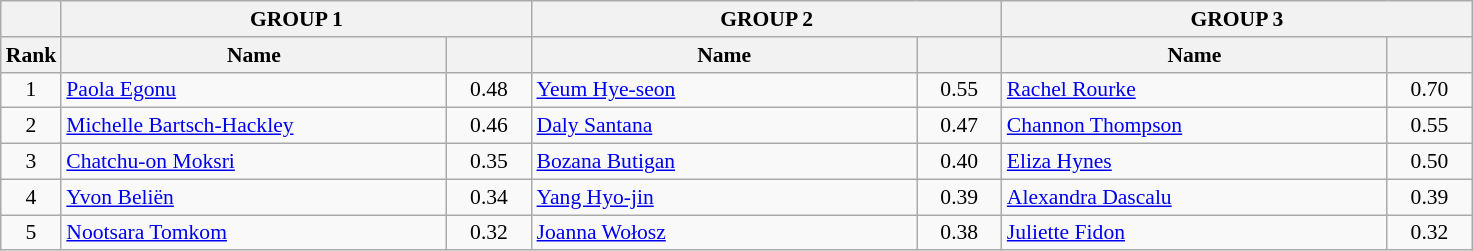<table class="wikitable" style="font-size:90%">
<tr>
<th></th>
<th colspan="2">GROUP 1</th>
<th colspan="2">GROUP 2</th>
<th colspan="2">GROUP 3</th>
</tr>
<tr>
<th width=30>Rank</th>
<th width=250>Name</th>
<th width=50></th>
<th width=250>Name</th>
<th width=50></th>
<th width=250>Name</th>
<th width=50></th>
</tr>
<tr>
<td align=center>1</td>
<td> <a href='#'>Paola Egonu</a></td>
<td align=center>0.48</td>
<td> <a href='#'>Yeum Hye-seon</a></td>
<td align=center>0.55</td>
<td> <a href='#'>Rachel Rourke</a></td>
<td align=center>0.70</td>
</tr>
<tr>
<td align=center>2</td>
<td> <a href='#'>Michelle Bartsch-Hackley</a></td>
<td align=center>0.46</td>
<td> <a href='#'>Daly Santana</a></td>
<td align=center>0.47</td>
<td> <a href='#'>Channon Thompson</a></td>
<td align=center>0.55</td>
</tr>
<tr>
<td align=center>3</td>
<td> <a href='#'>Chatchu-on Moksri</a></td>
<td align=center>0.35</td>
<td> <a href='#'>Bozana Butigan</a></td>
<td align=center>0.40</td>
<td> <a href='#'>Eliza Hynes</a></td>
<td align=center>0.50</td>
</tr>
<tr>
<td align=center>4</td>
<td> <a href='#'>Yvon Beliën</a></td>
<td align=center>0.34</td>
<td> <a href='#'>Yang Hyo-jin</a></td>
<td align=center>0.39</td>
<td> <a href='#'>Alexandra Dascalu</a></td>
<td align=center>0.39</td>
</tr>
<tr>
<td align=center>5</td>
<td> <a href='#'>Nootsara Tomkom</a></td>
<td align=center>0.32</td>
<td> <a href='#'>Joanna Wołosz</a></td>
<td align=center>0.38</td>
<td> <a href='#'>Juliette Fidon</a></td>
<td align=center>0.32</td>
</tr>
</table>
